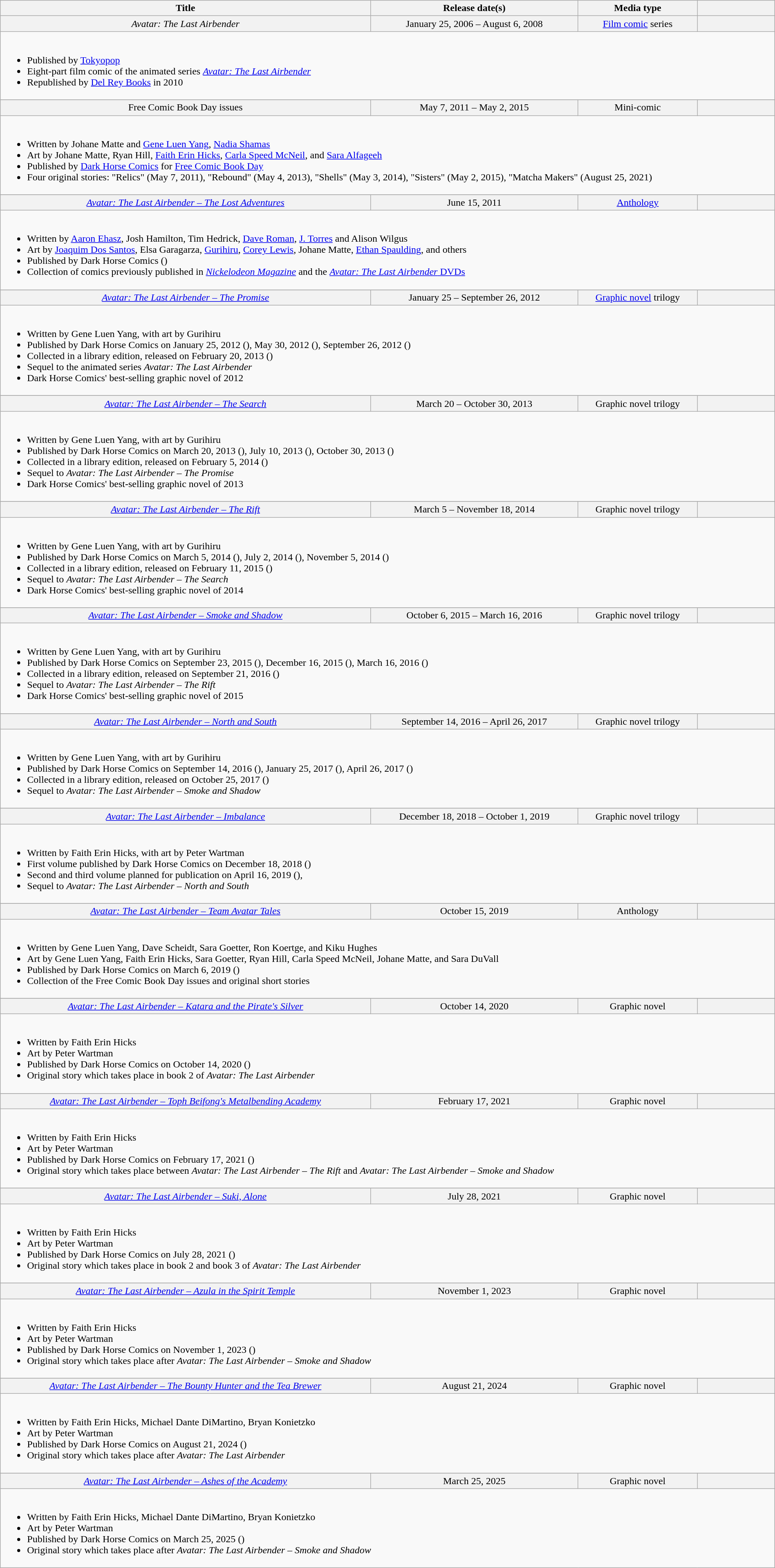<table class="wikitable" width="100%">
<tr style="text-align: center;">
<th scope="col">Title</th>
<th scope="col">Release date(s)</th>
<th scope="col">Media type</th>
<th scope="col" width="10%"></th>
</tr>
<tr bgcolor="#F2F2F2" align="center">
<th scope="row" style="font-weight:normal;"><em>Avatar: The Last Airbender</em></th>
<td>January 25, 2006 – August 6, 2008</td>
<td><a href='#'>Film comic</a> series</td>
<td></td>
</tr>
<tr>
<td colspan="4"><br><ul><li>Published by <a href='#'>Tokyopop</a></li><li>Eight-part film comic of the animated series <em><a href='#'>Avatar: The Last Airbender</a></em></li><li>Republished by <a href='#'>Del Rey Books</a> in 2010</li></ul></td>
</tr>
<tr>
</tr>
<tr bgcolor="#F2F2F2" align="center">
<th scope="row" style="font-weight:normal;">Free Comic Book Day issues</th>
<td>May 7, 2011 – May 2, 2015</td>
<td>Mini-comic</td>
<td></td>
</tr>
<tr>
<td colspan="4"><br><ul><li>Written by Johane Matte and <a href='#'>Gene Luen Yang</a>, <a href='#'>Nadia Shamas</a></li><li>Art by Johane Matte, Ryan Hill, <a href='#'>Faith Erin Hicks</a>, <a href='#'>Carla Speed McNeil</a>, and <a href='#'>Sara Alfageeh</a></li><li>Published by <a href='#'>Dark Horse Comics</a> for <a href='#'>Free Comic Book Day</a></li><li>Four original stories: "Relics" (May 7, 2011), "Rebound" (May 4, 2013), "Shells" (May 3, 2014), "Sisters" (May 2, 2015), "Matcha Makers" (August 25, 2021)</li></ul></td>
</tr>
<tr>
</tr>
<tr bgcolor="#F2F2F2" align="center">
<th scope="row" style="font-weight:normal;"><em><a href='#'>Avatar: The Last Airbender – The Lost Adventures</a></em></th>
<td>June 15, 2011</td>
<td><a href='#'>Anthology</a></td>
<td></td>
</tr>
<tr>
<td colspan="4"><br><ul><li>Written by <a href='#'>Aaron Ehasz</a>, Josh Hamilton, Tim Hedrick, <a href='#'>Dave Roman</a>, <a href='#'>J. Torres</a> and Alison Wilgus</li><li>Art by <a href='#'>Joaquim Dos Santos</a>, Elsa Garagarza, <a href='#'>Gurihiru</a>, <a href='#'>Corey Lewis</a>, Johane Matte, <a href='#'>Ethan Spaulding</a>, and others</li><li>Published by Dark Horse Comics ()</li><li>Collection of comics previously published in <em><a href='#'>Nickelodeon Magazine</a></em> and the <a href='#'><em>Avatar: The Last Airbender</em> DVDs</a></li></ul></td>
</tr>
<tr>
</tr>
<tr bgcolor="#F2F2F2" align="center">
<th scope="row" style="font-weight:normal;"><em><a href='#'>Avatar: The Last Airbender – The Promise</a></em></th>
<td>January 25 – September 26, 2012</td>
<td><a href='#'>Graphic novel</a> trilogy</td>
<td></td>
</tr>
<tr>
<td colspan="4"><br><ul><li>Written by Gene Luen Yang, with art by Gurihiru</li><li>Published by Dark Horse Comics on January 25, 2012 (), May 30, 2012 (), September 26, 2012 ()</li><li>Collected in a library edition, released on February 20, 2013 ()</li><li>Sequel to the animated series <em>Avatar: The Last Airbender</em></li><li>Dark Horse Comics' best-selling graphic novel of 2012</li></ul></td>
</tr>
<tr>
</tr>
<tr bgcolor="#F2F2F2" align="center">
<th scope="row" style="font-weight:normal;"><em><a href='#'>Avatar: The Last Airbender – The Search</a></em></th>
<td>March 20 – October 30, 2013</td>
<td>Graphic novel trilogy</td>
<td></td>
</tr>
<tr>
<td colspan="4"><br><ul><li>Written by Gene Luen Yang, with art by Gurihiru</li><li>Published by Dark Horse Comics on March 20, 2013 (), July 10, 2013 (), October 30, 2013 ()</li><li>Collected in a library edition, released on February 5, 2014 ()</li><li>Sequel to <em>Avatar: The Last Airbender – The Promise</em></li><li>Dark Horse Comics' best-selling graphic novel of 2013</li></ul></td>
</tr>
<tr>
</tr>
<tr bgcolor="#F2F2F2" align="center">
<th scope="row" style="font-weight:normal;"><em><a href='#'>Avatar: The Last Airbender – The Rift</a></em></th>
<td>March 5 – November 18, 2014</td>
<td>Graphic novel trilogy</td>
<td></td>
</tr>
<tr>
<td colspan="4"><br><ul><li>Written by Gene Luen Yang, with art by Gurihiru</li><li>Published by Dark Horse Comics on March 5, 2014 (), July 2, 2014 (), November 5, 2014 ()</li><li>Collected in a library edition, released on February 11, 2015 ()</li><li>Sequel to <em>Avatar: The Last Airbender – The Search</em></li><li>Dark Horse Comics' best-selling graphic novel of 2014</li></ul></td>
</tr>
<tr>
</tr>
<tr bgcolor="#F2F2F2" align="center">
<th scope="row" style="font-weight:normal;"><em><a href='#'>Avatar: The Last Airbender – Smoke and Shadow</a></em></th>
<td>October 6, 2015 – March 16, 2016</td>
<td>Graphic novel trilogy</td>
<td></td>
</tr>
<tr>
<td colspan="4"><br><ul><li>Written by Gene Luen Yang, with art by Gurihiru</li><li>Published by Dark Horse Comics on September 23, 2015 (), December 16, 2015 (), March 16, 2016 ()</li><li>Collected in a library edition, released on September 21, 2016 ()</li><li>Sequel to <em>Avatar: The Last Airbender – The Rift</em></li><li>Dark Horse Comics' best-selling graphic novel of 2015</li></ul></td>
</tr>
<tr>
</tr>
<tr bgcolor="#F2F2F2" align="center">
<th scope="row" style="font-weight:normal;"><em><a href='#'>Avatar: The Last Airbender – North and South</a></em></th>
<td>September 14, 2016 – April 26, 2017</td>
<td>Graphic novel trilogy</td>
<td></td>
</tr>
<tr>
<td colspan="4"><br><ul><li>Written by Gene Luen Yang, with art by Gurihiru</li><li>Published by Dark Horse Comics on September 14, 2016 (), January 25, 2017 (), April 26, 2017 ()</li><li>Collected in a library edition, released on October 25, 2017 ()</li><li>Sequel to <em>Avatar: The Last Airbender – Smoke and Shadow</em></li></ul></td>
</tr>
<tr>
</tr>
<tr bgcolor="#F2F2F2" align="center">
<th scope="row" style="font-weight:normal;"><em><a href='#'>Avatar: The Last Airbender – Imbalance</a></em></th>
<td>December 18, 2018 – October 1, 2019</td>
<td>Graphic novel trilogy</td>
<td></td>
</tr>
<tr>
<td colspan="4"><br><ul><li>Written by Faith Erin Hicks, with art by Peter Wartman</li><li>First volume published by Dark Horse Comics on December 18, 2018 ()</li><li>Second and third volume planned for publication on April 16, 2019 (), </li><li>Sequel to <em>Avatar: The Last Airbender – North and South</em></li></ul></td>
</tr>
<tr>
</tr>
<tr bgcolor="#F2F2F2" align="center">
<th scope="row" style="font-weight:normal;"><em><a href='#'>Avatar: The Last Airbender – Team Avatar Tales</a></em></th>
<td>October 15, 2019</td>
<td>Anthology</td>
<td></td>
</tr>
<tr>
<td colspan="4"><br><ul><li>Written by Gene Luen Yang, Dave Scheidt, Sara Goetter, Ron Koertge, and Kiku Hughes</li><li>Art by Gene Luen Yang, Faith Erin Hicks, Sara Goetter, Ryan Hill, Carla Speed McNeil, Johane Matte, and Sara DuVall</li><li>Published by Dark Horse Comics on March 6, 2019 ()</li><li>Collection of the Free Comic Book Day issues and original short stories</li></ul></td>
</tr>
<tr>
</tr>
<tr bgcolor="#F2F2F2" align="center">
<th scope="row" style="font-weight:normal;"><em><a href='#'>Avatar: The Last Airbender – Katara and the Pirate's Silver</a></em></th>
<td>October 14, 2020</td>
<td>Graphic novel</td>
<td></td>
</tr>
<tr>
<td colspan="4"><br><ul><li>Written by Faith Erin Hicks</li><li>Art by Peter Wartman</li><li>Published by Dark Horse Comics on October 14, 2020 ()</li><li>Original story which takes place in book 2 of <em>Avatar: The Last Airbender</em></li></ul></td>
</tr>
<tr>
</tr>
<tr bgcolor="#F2F2F2" align="center">
<th scope="row" style="font-weight:normal;"><em><a href='#'>Avatar: The Last Airbender – Toph Beifong's Metalbending Academy</a></em></th>
<td>February 17, 2021</td>
<td>Graphic novel</td>
<td></td>
</tr>
<tr>
<td colspan="4"><br><ul><li>Written by Faith Erin Hicks</li><li>Art by Peter Wartman</li><li>Published by Dark Horse Comics on February 17, 2021 ()</li><li>Original story which takes place between <em>Avatar: The Last Airbender – The Rift</em> and <em>Avatar: The Last Airbender – Smoke and Shadow</em></li></ul></td>
</tr>
<tr>
</tr>
<tr bgcolor="#F2F2F2" align="center">
<th scope="row" style="font-weight:normal;"><em><a href='#'>Avatar: The Last Airbender – Suki, Alone</a></em></th>
<td>July 28, 2021</td>
<td>Graphic novel</td>
<td></td>
</tr>
<tr>
<td colspan="4"><br><ul><li>Written by Faith Erin Hicks</li><li>Art by Peter Wartman</li><li>Published by Dark Horse Comics on July 28, 2021 ()</li><li>Original story which takes place in book 2 and book 3 of <em>Avatar: The Last Airbender</em></li></ul></td>
</tr>
<tr>
</tr>
<tr bgcolor="#F2F2F2" align="center">
<th scope="row" style="font-weight:normal;"><em><a href='#'>Avatar: The Last Airbender – Azula in the Spirit Temple</a></em></th>
<td>November 1, 2023</td>
<td>Graphic novel</td>
<td></td>
</tr>
<tr>
<td colspan="4"><br><ul><li>Written by Faith Erin Hicks</li><li>Art by Peter Wartman</li><li>Published by Dark Horse Comics on November 1, 2023 ()</li><li>Original story which takes place after <em>Avatar: The Last Airbender – Smoke and Shadow</em></li></ul></td>
</tr>
<tr>
</tr>
<tr bgcolor="#F2F2F2" align="center">
<th scope="row" style="font-weight:normal;"><em><a href='#'>Avatar: The Last Airbender – The Bounty Hunter and the Tea Brewer</a></em></th>
<td>August 21, 2024</td>
<td>Graphic novel</td>
<td></td>
</tr>
<tr>
<td colspan="4"><br><ul><li>Written by Faith Erin Hicks, Michael Dante DiMartino, Bryan Konietzko</li><li>Art by Peter Wartman</li><li>Published by Dark Horse Comics on August 21, 2024 ()</li><li>Original story which takes place after <em>Avatar: The Last Airbender</em></li></ul></td>
</tr>
<tr>
</tr>
<tr bgcolor="#F2F2F2" align="center">
<th scope="row" style="font-weight:normal;"><em><a href='#'>Avatar: The Last Airbender – Ashes of the Academy</a></em></th>
<td>March 25, 2025</td>
<td>Graphic novel</td>
<td></td>
</tr>
<tr>
<td colspan="4"><br><ul><li>Written by Faith Erin Hicks, Michael Dante DiMartino, Bryan Konietzko</li><li>Art by Peter Wartman</li><li>Published by Dark Horse Comics on March 25, 2025 ()</li><li>Original story which takes place after <em>Avatar: The Last Airbender – Smoke and Shadow</em></li></ul></td>
</tr>
</table>
